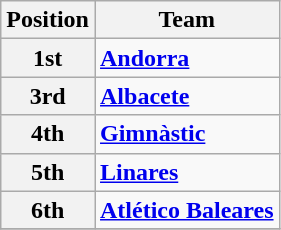<table class="wikitable">
<tr>
<th>Position</th>
<th>Team</th>
</tr>
<tr>
<th>1st</th>
<td><strong><a href='#'>Andorra</a></strong></td>
</tr>
<tr>
<th>3rd</th>
<td><strong><a href='#'>Albacete</a></strong></td>
</tr>
<tr>
<th>4th</th>
<td><strong><a href='#'>Gimnàstic</a></strong></td>
</tr>
<tr>
<th>5th</th>
<td><strong><a href='#'>Linares</a></strong></td>
</tr>
<tr>
<th>6th</th>
<td><strong><a href='#'>Atlético Baleares</a></strong></td>
</tr>
<tr>
</tr>
</table>
